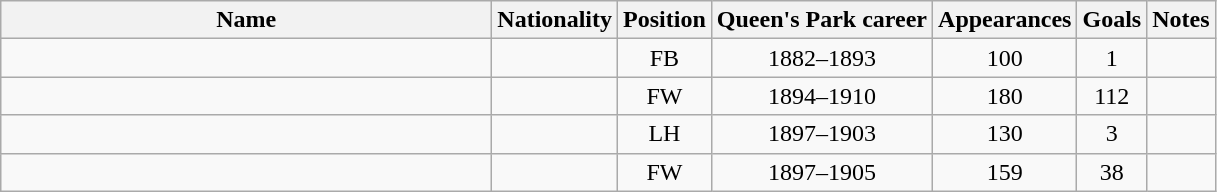<table class="wikitable sortable" style="text-align: center;">
<tr>
<th style="width:20em">Name</th>
<th>Nationality</th>
<th>Position</th>
<th>Queen's Park career</th>
<th>Appearances</th>
<th>Goals</th>
<th>Notes</th>
</tr>
<tr>
<td style="text-align:left;"><strong></strong></td>
<td style="text-align:left;"></td>
<td>FB</td>
<td>1882–1893</td>
<td>100</td>
<td>1</td>
<td></td>
</tr>
<tr>
<td style="text-align:left;"><strong></strong></td>
<td style="text-align:left;"></td>
<td>FW</td>
<td>1894–1910</td>
<td>180</td>
<td>112</td>
<td></td>
</tr>
<tr>
<td style="text-align:left;"></td>
<td style="text-align:left;"></td>
<td>LH</td>
<td>1897–1903</td>
<td>130</td>
<td>3</td>
<td></td>
</tr>
<tr>
<td style="text-align:left;"><strong></strong></td>
<td style="text-align:left;"></td>
<td>FW</td>
<td>1897–1905</td>
<td>159</td>
<td>38</td>
<td></td>
</tr>
</table>
